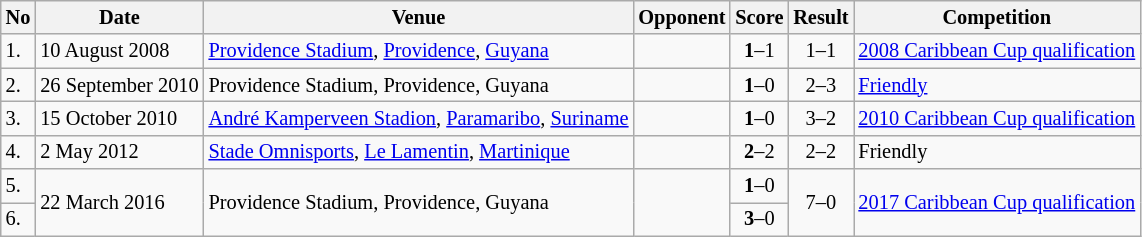<table class="wikitable" style="font-size:85%;">
<tr>
<th>No</th>
<th>Date</th>
<th>Venue</th>
<th>Opponent</th>
<th>Score</th>
<th>Result</th>
<th>Competition</th>
</tr>
<tr>
<td>1.</td>
<td>10 August 2008</td>
<td><a href='#'>Providence Stadium</a>, <a href='#'>Providence</a>, <a href='#'>Guyana</a></td>
<td></td>
<td align=center><strong>1</strong>–1</td>
<td align=center>1–1</td>
<td><a href='#'>2008 Caribbean Cup qualification</a></td>
</tr>
<tr>
<td>2.</td>
<td>26 September 2010</td>
<td>Providence Stadium, Providence, Guyana</td>
<td></td>
<td align=center><strong>1</strong>–0</td>
<td align=center>2–3</td>
<td><a href='#'>Friendly</a></td>
</tr>
<tr>
<td>3.</td>
<td>15 October 2010</td>
<td><a href='#'>André Kamperveen Stadion</a>, <a href='#'>Paramaribo</a>, <a href='#'>Suriname</a></td>
<td></td>
<td align=center><strong>1</strong>–0</td>
<td align=center>3–2</td>
<td><a href='#'>2010 Caribbean Cup qualification</a></td>
</tr>
<tr>
<td>4.</td>
<td>2 May 2012</td>
<td><a href='#'>Stade Omnisports</a>, <a href='#'>Le Lamentin</a>, <a href='#'>Martinique</a></td>
<td></td>
<td align=center><strong>2</strong>–2</td>
<td align=center>2–2</td>
<td>Friendly</td>
</tr>
<tr>
<td>5.</td>
<td rowspan="2">22 March 2016</td>
<td rowspan="2">Providence Stadium, Providence, Guyana</td>
<td rowspan="2"></td>
<td align=center><strong>1</strong>–0</td>
<td rowspan="2" style="text-align:center">7–0</td>
<td rowspan="2"><a href='#'>2017 Caribbean Cup qualification</a></td>
</tr>
<tr>
<td>6.</td>
<td align=center><strong>3</strong>–0</td>
</tr>
</table>
